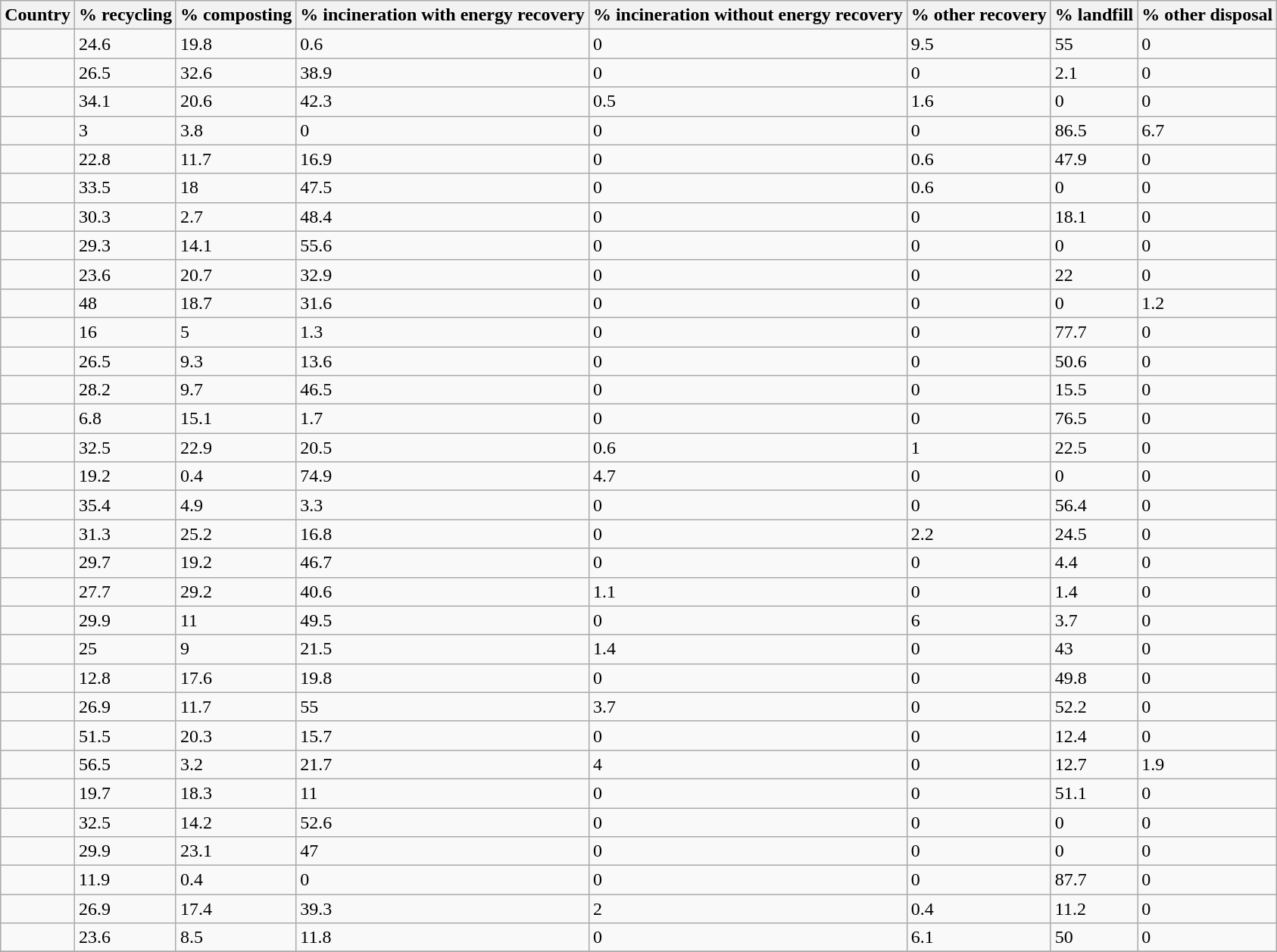<table class="wikitable sortable">
<tr>
<th>Country</th>
<th data-sort-type="number">% recycling</th>
<th data-sort-type="number">% composting</th>
<th data-sort-type="number">% incineration with energy recovery</th>
<th data-sort-type="number">% incineration without energy recovery</th>
<th data-sort-type="number">% other recovery</th>
<th data-sort-type="number">% landfill</th>
<th data-sort-type="number">% other disposal</th>
</tr>
<tr>
<td></td>
<td>24.6</td>
<td>19.8</td>
<td>0.6</td>
<td>0</td>
<td>9.5</td>
<td>55</td>
<td>0</td>
</tr>
<tr>
<td></td>
<td>26.5</td>
<td>32.6</td>
<td>38.9</td>
<td>0</td>
<td>0</td>
<td>2.1</td>
<td>0</td>
</tr>
<tr>
<td></td>
<td>34.1</td>
<td>20.6</td>
<td>42.3</td>
<td>0.5</td>
<td>1.6</td>
<td>0</td>
<td>0</td>
</tr>
<tr>
<td></td>
<td>3</td>
<td>3.8</td>
<td>0</td>
<td>0</td>
<td>0</td>
<td>86.5</td>
<td>6.7</td>
</tr>
<tr>
<td></td>
<td>22.8</td>
<td>11.7</td>
<td>16.9</td>
<td>0</td>
<td>0.6</td>
<td>47.9</td>
<td>0</td>
</tr>
<tr>
<td></td>
<td>33.5</td>
<td>18</td>
<td>47.5</td>
<td>0</td>
<td>0.6</td>
<td>0</td>
<td>0</td>
</tr>
<tr>
<td></td>
<td>30.3</td>
<td>2.7</td>
<td>48.4</td>
<td>0</td>
<td>0</td>
<td>18.1</td>
<td>0</td>
</tr>
<tr>
<td></td>
<td>29.3</td>
<td>14.1</td>
<td>55.6</td>
<td>0</td>
<td>0</td>
<td>0</td>
<td>0</td>
</tr>
<tr>
<td></td>
<td>23.6</td>
<td>20.7</td>
<td>32.9</td>
<td>0</td>
<td>0</td>
<td>22</td>
<td>0</td>
</tr>
<tr>
<td></td>
<td>48</td>
<td>18.7</td>
<td>31.6</td>
<td>0</td>
<td>0</td>
<td>0</td>
<td>1.2</td>
</tr>
<tr>
<td></td>
<td>16</td>
<td>5</td>
<td>1.3</td>
<td>0</td>
<td>0</td>
<td>77.7</td>
<td>0</td>
</tr>
<tr>
<td></td>
<td>26.5</td>
<td>9.3</td>
<td>13.6</td>
<td>0</td>
<td>0</td>
<td>50.6</td>
<td>0</td>
</tr>
<tr>
<td></td>
<td>28.2</td>
<td>9.7</td>
<td>46.5</td>
<td>0</td>
<td>0</td>
<td>15.5</td>
<td>0</td>
</tr>
<tr>
<td></td>
<td>6.8</td>
<td>15.1</td>
<td>1.7</td>
<td>0</td>
<td>0</td>
<td>76.5</td>
<td>0</td>
</tr>
<tr>
<td></td>
<td>32.5</td>
<td>22.9</td>
<td>20.5</td>
<td>0.6</td>
<td>1</td>
<td>22.5</td>
<td>0</td>
</tr>
<tr>
<td></td>
<td>19.2</td>
<td>0.4</td>
<td>74.9</td>
<td>4.7</td>
<td>0</td>
<td>0</td>
<td>0</td>
</tr>
<tr>
<td></td>
<td>35.4</td>
<td>4.9</td>
<td>3.3</td>
<td>0</td>
<td>0</td>
<td>56.4</td>
<td>0</td>
</tr>
<tr>
<td></td>
<td>31.3</td>
<td>25.2</td>
<td>16.8</td>
<td>0</td>
<td>2.2</td>
<td>24.5</td>
<td>0</td>
</tr>
<tr>
<td></td>
<td>29.7</td>
<td>19.2</td>
<td>46.7</td>
<td>0</td>
<td>0</td>
<td>4.4</td>
<td>0</td>
</tr>
<tr>
<td></td>
<td>27.7</td>
<td>29.2</td>
<td>40.6</td>
<td>1.1</td>
<td>0</td>
<td>1.4</td>
<td>0</td>
</tr>
<tr>
<td></td>
<td>29.9</td>
<td>11</td>
<td>49.5</td>
<td>0</td>
<td>6</td>
<td>3.7</td>
<td>0</td>
</tr>
<tr>
<td></td>
<td>25</td>
<td>9</td>
<td>21.5</td>
<td>1.4</td>
<td>0</td>
<td>43</td>
<td>0</td>
</tr>
<tr>
<td></td>
<td>12.8</td>
<td>17.6</td>
<td>19.8</td>
<td>0</td>
<td>0</td>
<td>49.8</td>
<td>0</td>
</tr>
<tr>
<td></td>
<td>26.9</td>
<td>11.7</td>
<td>55</td>
<td>3.7</td>
<td>0</td>
<td>52.2</td>
<td>0</td>
</tr>
<tr>
<td></td>
<td>51.5</td>
<td>20.3</td>
<td>15.7</td>
<td>0</td>
<td>0</td>
<td>12.4</td>
<td>0</td>
</tr>
<tr>
<td></td>
<td>56.5</td>
<td>3.2</td>
<td>21.7</td>
<td>4</td>
<td>0</td>
<td>12.7</td>
<td>1.9</td>
</tr>
<tr>
<td></td>
<td>19.7</td>
<td>18.3</td>
<td>11</td>
<td>0</td>
<td>0</td>
<td>51.1</td>
<td>0</td>
</tr>
<tr>
<td></td>
<td>32.5</td>
<td>14.2</td>
<td>52.6</td>
<td>0</td>
<td>0</td>
<td>0</td>
<td>0</td>
</tr>
<tr>
<td></td>
<td>29.9</td>
<td>23.1</td>
<td>47</td>
<td>0</td>
<td>0</td>
<td>0</td>
<td>0</td>
</tr>
<tr>
<td></td>
<td>11.9</td>
<td>0.4</td>
<td>0</td>
<td>0</td>
<td>0</td>
<td>87.7</td>
<td>0</td>
</tr>
<tr>
<td></td>
<td>26.9</td>
<td>17.4</td>
<td>39.3</td>
<td>2</td>
<td>0.4</td>
<td>11.2</td>
<td>0</td>
</tr>
<tr>
<td><br></td>
<td>23.6</td>
<td>8.5</td>
<td>11.8</td>
<td>0</td>
<td>6.1</td>
<td>50</td>
<td>0</td>
</tr>
<tr>
</tr>
</table>
